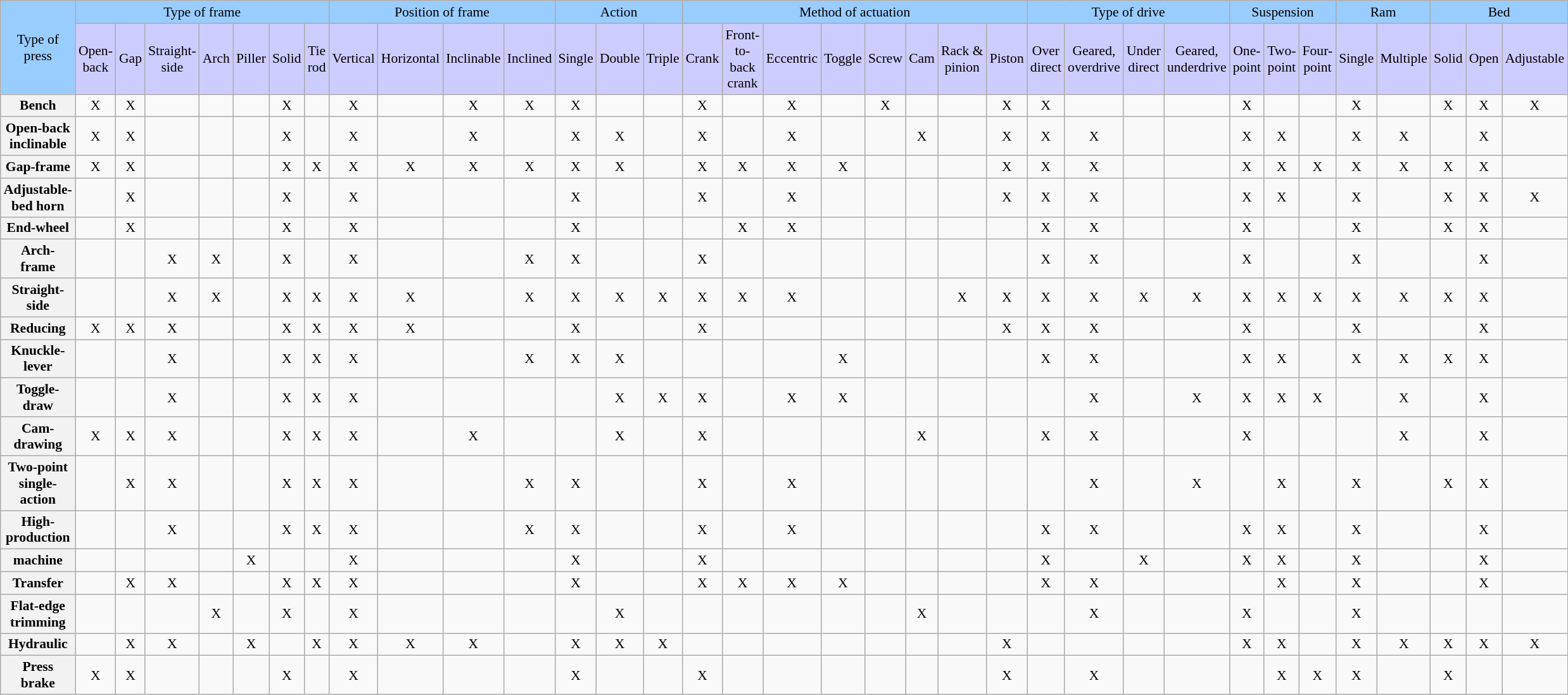<table class="wikitable" style="text-align:center; font-size:90%;">
<tr bgcolor="#99CCFF">
<td rowspan="2">Type of press</td>
<td colspan="7">Type of frame</td>
<td colspan="4">Position of frame</td>
<td colspan="3">Action</td>
<td colspan="8">Method of actuation</td>
<td colspan="4">Type of drive</td>
<td colspan="3">Suspension</td>
<td colspan="2">Ram</td>
<td colspan="3">Bed</td>
</tr>
<tr bgcolor="#CCCCFF">
<td>Open-back</td>
<td>Gap</td>
<td>Straight-side</td>
<td>Arch</td>
<td>Piller</td>
<td>Solid</td>
<td>Tie rod</td>
<td>Vertical</td>
<td>Horizontal</td>
<td>Inclinable</td>
<td>Inclined</td>
<td>Single</td>
<td>Double</td>
<td>Triple</td>
<td>Crank</td>
<td>Front-to-back crank</td>
<td>Eccentric</td>
<td>Toggle</td>
<td>Screw</td>
<td>Cam</td>
<td>Rack & pinion</td>
<td>Piston</td>
<td>Over direct</td>
<td>Geared, overdrive</td>
<td>Under direct</td>
<td>Geared, underdrive</td>
<td>One-point</td>
<td>Two-point</td>
<td>Four-point</td>
<td>Single</td>
<td>Multiple</td>
<td>Solid</td>
<td>Open</td>
<td>Adjustable</td>
</tr>
<tr>
<th scope="row">Bench</th>
<td>X</td>
<td>X</td>
<td></td>
<td></td>
<td></td>
<td>X</td>
<td></td>
<td>X</td>
<td></td>
<td>X</td>
<td>X</td>
<td>X</td>
<td></td>
<td></td>
<td>X</td>
<td></td>
<td>X</td>
<td></td>
<td>X</td>
<td></td>
<td></td>
<td>X</td>
<td>X</td>
<td></td>
<td></td>
<td></td>
<td>X</td>
<td></td>
<td></td>
<td>X</td>
<td></td>
<td>X</td>
<td>X</td>
<td>X</td>
</tr>
<tr>
<th scope="row">Open-back inclinable</th>
<td>X</td>
<td>X</td>
<td></td>
<td></td>
<td></td>
<td>X</td>
<td></td>
<td>X</td>
<td></td>
<td>X</td>
<td></td>
<td>X</td>
<td>X</td>
<td></td>
<td>X</td>
<td></td>
<td>X</td>
<td></td>
<td></td>
<td>X</td>
<td></td>
<td>X</td>
<td>X</td>
<td>X</td>
<td></td>
<td></td>
<td>X</td>
<td>X</td>
<td></td>
<td>X</td>
<td>X</td>
<td></td>
<td>X</td>
<td></td>
</tr>
<tr>
<th>Gap-frame</th>
<td>X</td>
<td>X</td>
<td></td>
<td></td>
<td></td>
<td>X</td>
<td>X</td>
<td>X</td>
<td>X</td>
<td>X</td>
<td>X</td>
<td>X</td>
<td>X</td>
<td></td>
<td>X</td>
<td>X</td>
<td>X</td>
<td>X</td>
<td></td>
<td></td>
<td></td>
<td>X</td>
<td>X</td>
<td>X</td>
<td></td>
<td></td>
<td>X</td>
<td>X</td>
<td>X</td>
<td>X</td>
<td>X</td>
<td>X</td>
<td>X</td>
<td></td>
</tr>
<tr>
<th scope="row">Adjustable-bed horn</th>
<td></td>
<td>X</td>
<td></td>
<td></td>
<td></td>
<td>X</td>
<td></td>
<td>X</td>
<td></td>
<td></td>
<td></td>
<td>X</td>
<td></td>
<td></td>
<td>X</td>
<td></td>
<td>X</td>
<td></td>
<td></td>
<td></td>
<td></td>
<td>X</td>
<td>X</td>
<td>X</td>
<td></td>
<td></td>
<td>X</td>
<td>X</td>
<td></td>
<td>X</td>
<td></td>
<td>X</td>
<td>X</td>
<td>X</td>
</tr>
<tr>
<th scope="row">End-wheel</th>
<td></td>
<td>X</td>
<td></td>
<td></td>
<td></td>
<td>X</td>
<td></td>
<td>X</td>
<td></td>
<td></td>
<td></td>
<td>X</td>
<td></td>
<td></td>
<td></td>
<td>X</td>
<td>X</td>
<td></td>
<td></td>
<td></td>
<td></td>
<td></td>
<td>X</td>
<td>X</td>
<td></td>
<td></td>
<td>X</td>
<td></td>
<td></td>
<td>X</td>
<td></td>
<td>X</td>
<td>X</td>
<td></td>
</tr>
<tr>
<th scope="row">Arch-frame</th>
<td></td>
<td></td>
<td>X</td>
<td>X</td>
<td></td>
<td>X</td>
<td></td>
<td>X</td>
<td></td>
<td></td>
<td>X</td>
<td>X</td>
<td></td>
<td></td>
<td>X</td>
<td></td>
<td></td>
<td></td>
<td></td>
<td></td>
<td></td>
<td></td>
<td>X</td>
<td>X</td>
<td></td>
<td></td>
<td>X</td>
<td></td>
<td></td>
<td>X</td>
<td></td>
<td></td>
<td>X</td>
<td></td>
</tr>
<tr>
<th scope="row">Straight-side</th>
<td></td>
<td></td>
<td>X</td>
<td>X</td>
<td></td>
<td>X</td>
<td>X</td>
<td>X</td>
<td>X</td>
<td></td>
<td>X</td>
<td>X</td>
<td>X</td>
<td>X</td>
<td>X</td>
<td>X</td>
<td>X</td>
<td></td>
<td></td>
<td></td>
<td>X</td>
<td>X</td>
<td>X</td>
<td>X</td>
<td>X</td>
<td>X</td>
<td>X</td>
<td>X</td>
<td>X</td>
<td>X</td>
<td>X</td>
<td>X</td>
<td>X</td>
<td></td>
</tr>
<tr>
<th scope="row">Reducing</th>
<td>X</td>
<td>X</td>
<td>X</td>
<td></td>
<td></td>
<td>X</td>
<td>X</td>
<td>X</td>
<td>X</td>
<td></td>
<td></td>
<td>X</td>
<td></td>
<td></td>
<td>X</td>
<td></td>
<td></td>
<td></td>
<td></td>
<td></td>
<td></td>
<td>X</td>
<td>X</td>
<td>X</td>
<td></td>
<td></td>
<td>X</td>
<td></td>
<td></td>
<td>X</td>
<td></td>
<td></td>
<td>X</td>
<td></td>
</tr>
<tr>
<th scope="row">Knuckle-lever</th>
<td width="50"></td>
<td width="28"></td>
<td width="50">X</td>
<td width="33"></td>
<td width="35"></td>
<td width="34">X</td>
<td width="48">X</td>
<td width="49">X</td>
<td width="62"></td>
<td width="59"></td>
<td width="50">X</td>
<td width="41">X</td>
<td width="45">X</td>
<td width="39"></td>
<td width="40"></td>
<td width="64"></td>
<td width="57"></td>
<td width="45">X</td>
<td width="42"></td>
<td width="32"></td>
<td width="61"></td>
<td width="42"></td>
<td width="39">X</td>
<td width="60">X</td>
<td width="40"></td>
<td width="68"></td>
<td width="35">X</td>
<td width="35">X</td>
<td width="36"></td>
<td width="41">X</td>
<td width="51">X</td>
<td width="34">X</td>
<td width="36">X</td>
<td width="66"></td>
</tr>
<tr>
<th scope="row">Toggle-draw</th>
<td width="50"></td>
<td width="28"></td>
<td width="50">X</td>
<td width="33"></td>
<td width="35"></td>
<td width="34">X</td>
<td width="48">X</td>
<td width="49">X</td>
<td width="62"></td>
<td width="59"></td>
<td width="50"></td>
<td width="41"></td>
<td width="45">X</td>
<td width="39">X</td>
<td width="40">X</td>
<td width="64"></td>
<td width="57">X</td>
<td width="45">X</td>
<td width="42"></td>
<td width="32"></td>
<td width="61"></td>
<td width="42"></td>
<td width="39"></td>
<td width="60">X</td>
<td width="40"></td>
<td width="68">X</td>
<td width="35">X</td>
<td width="35">X</td>
<td width="36">X</td>
<td width="41"></td>
<td width="51">X</td>
<td width="34"></td>
<td width="36">X</td>
<td width="66"></td>
</tr>
<tr>
<th scope="row">Cam-drawing</th>
<td width="50">X</td>
<td width="28">X</td>
<td width="50">X</td>
<td width="33"></td>
<td width="35"></td>
<td width="34">X</td>
<td width="48">X</td>
<td width="49">X</td>
<td width="62"></td>
<td width="59">X</td>
<td width="50"></td>
<td width="41"></td>
<td width="45">X</td>
<td width="39"></td>
<td width="40">X</td>
<td width="64"></td>
<td width="57"></td>
<td width="45"></td>
<td width="42"></td>
<td width="32">X</td>
<td width="61"></td>
<td width="42"></td>
<td width="39">X</td>
<td width="60">X</td>
<td width="40"></td>
<td width="68"></td>
<td width="35">X</td>
<td width="35"></td>
<td width="36"></td>
<td width="41"></td>
<td width="51">X</td>
<td width="34"></td>
<td width="36">X</td>
<td width="66"></td>
</tr>
<tr>
<th scope="row">Two-point single-action</th>
<td width="50"></td>
<td width="28">X</td>
<td width="50">X</td>
<td width="33"></td>
<td width="35"></td>
<td width="34">X</td>
<td width="48">X</td>
<td width="49">X</td>
<td width="62"></td>
<td width="59"></td>
<td width="50">X</td>
<td width="41">X</td>
<td width="45"></td>
<td width="39"></td>
<td width="40">X</td>
<td width="64"></td>
<td width="57">X</td>
<td width="45"></td>
<td width="42"></td>
<td width="32"></td>
<td width="61"></td>
<td width="42"></td>
<td width="39"></td>
<td width="60">X</td>
<td width="40"></td>
<td width="68">X</td>
<td width="35"></td>
<td width="35">X</td>
<td width="36"></td>
<td width="41">X</td>
<td width="51"></td>
<td width="34">X</td>
<td width="36">X</td>
<td width="66"></td>
</tr>
<tr>
<th scope="row">High-production</th>
<td width="50"></td>
<td width="28"></td>
<td width="50">X</td>
<td width="33"></td>
<td width="35"></td>
<td width="34">X</td>
<td width="48">X</td>
<td width="49">X</td>
<td width="62"></td>
<td width="59"></td>
<td width="50">X</td>
<td width="41">X</td>
<td width="45"></td>
<td width="39"></td>
<td width="40">X</td>
<td width="64"></td>
<td width="57">X</td>
<td width="45"></td>
<td width="42"></td>
<td width="32"></td>
<td width="61"></td>
<td width="42"></td>
<td width="39">X</td>
<td width="60">X</td>
<td width="40"></td>
<td width="68"></td>
<td width="35">X</td>
<td width="35">X</td>
<td width="36"></td>
<td width="41">X</td>
<td width="51"></td>
<td width="34"></td>
<td width="36">X</td>
<td width="66"></td>
</tr>
<tr>
<th scope="row"> machine</th>
<td width="50"></td>
<td width="28"></td>
<td width="50"></td>
<td width="33"></td>
<td width="35">X</td>
<td width="34"></td>
<td width="48"></td>
<td width="49">X</td>
<td width="62"></td>
<td width="59"></td>
<td width="50"></td>
<td width="41">X</td>
<td width="45"></td>
<td width="39"></td>
<td width="40">X</td>
<td width="64"></td>
<td width="57"></td>
<td width="45"></td>
<td width="42"></td>
<td width="32"></td>
<td width="61"></td>
<td width="42"></td>
<td width="39">X</td>
<td width="60"></td>
<td width="40">X</td>
<td width="68"></td>
<td width="35">X</td>
<td width="35">X</td>
<td width="36"></td>
<td width="41">X</td>
<td width="51"></td>
<td width="34"></td>
<td width="36">X</td>
<td width="66"></td>
</tr>
<tr>
<th scope="row">Transfer</th>
<td width="50"></td>
<td width="28">X</td>
<td width="50">X</td>
<td width="33"></td>
<td width="35"></td>
<td width="34">X</td>
<td width="48">X</td>
<td width="49">X</td>
<td width="62"></td>
<td width="59"></td>
<td width="50"></td>
<td width="41">X</td>
<td width="45"></td>
<td width="39"></td>
<td width="40">X</td>
<td width="64">X</td>
<td width="57">X</td>
<td width="45">X</td>
<td width="42"></td>
<td width="32"></td>
<td width="61"></td>
<td width="42"></td>
<td width="39">X</td>
<td width="60">X</td>
<td width="40"></td>
<td width="68"></td>
<td width="35"></td>
<td width="35">X</td>
<td width="36"></td>
<td width="41">X</td>
<td width="51"></td>
<td width="34"></td>
<td width="36">X</td>
<td width="66"></td>
</tr>
<tr>
<th scope="row">Flat-edge trimming</th>
<td width="50"></td>
<td width="28"></td>
<td width="50"></td>
<td width="33">X</td>
<td width="35"></td>
<td width="34">X</td>
<td width="48"></td>
<td width="49">X</td>
<td width="62"></td>
<td width="59"></td>
<td width="50"></td>
<td width="41"></td>
<td width="45">X</td>
<td width="39"></td>
<td width="40"></td>
<td width="64"></td>
<td width="57"></td>
<td width="45"></td>
<td width="42"></td>
<td width="32">X</td>
<td width="61"></td>
<td width="42"></td>
<td width="39"></td>
<td width="60">X</td>
<td width="40"></td>
<td width="68"></td>
<td width="35">X</td>
<td width="35"></td>
<td width="36"></td>
<td width="41">X</td>
<td width="51"></td>
<td width="34"></td>
<td width="36"></td>
<td width="66"></td>
</tr>
<tr>
<th scope="row">Hydraulic</th>
<td width="50"></td>
<td width="28">X</td>
<td width="50">X</td>
<td width="33"></td>
<td width="35">X</td>
<td width="34"></td>
<td width="48">X</td>
<td width="49">X</td>
<td width="62">X</td>
<td width="59">X</td>
<td width="50"></td>
<td width="41">X</td>
<td width="45">X</td>
<td width="39">X</td>
<td width="40"></td>
<td width="64"></td>
<td width="57"></td>
<td width="45"></td>
<td width="42"></td>
<td width="32"></td>
<td width="61"></td>
<td width="42">X</td>
<td width="39"></td>
<td width="60"></td>
<td width="40"></td>
<td width="68"></td>
<td width="35">X</td>
<td width="35">X</td>
<td width="36"></td>
<td width="41">X</td>
<td width="51">X</td>
<td width="34">X</td>
<td width="36">X</td>
<td width="66">X</td>
</tr>
<tr>
<th scope="row">Press brake</th>
<td width="50">X</td>
<td width="28">X</td>
<td width="50"></td>
<td width="33"></td>
<td width="35"></td>
<td width="34">X</td>
<td width="48"></td>
<td width="49">X</td>
<td width="62"></td>
<td width="59"></td>
<td width="50"></td>
<td width="41">X</td>
<td width="45"></td>
<td width="39"></td>
<td width="40">X</td>
<td width="64"></td>
<td width="57"></td>
<td width="45"></td>
<td width="42"></td>
<td width="32"></td>
<td width="61"></td>
<td width="42">X</td>
<td width="39"></td>
<td width="60">X</td>
<td width="40"></td>
<td width="68"></td>
<td width="35"></td>
<td width="35">X</td>
<td width="36">X</td>
<td width="41">X</td>
<td width="51"></td>
<td width="34">X</td>
<td width="36"></td>
<td width="66"></td>
</tr>
</table>
